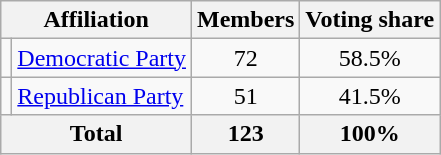<table class=wikitable>
<tr valign=bottom>
<th colspan="2" style="text-align:center;">Affiliation</th>
<th>Members</th>
<th>Voting share</th>
</tr>
<tr>
<td></td>
<td><a href='#'>Democratic Party</a></td>
<td align=center>72</td>
<td align=center>58.5%</td>
</tr>
<tr>
<td></td>
<td><a href='#'>Republican Party</a></td>
<td align=center>51</td>
<td align=center>41.5%</td>
</tr>
<tr>
<th colspan=2>Total</th>
<th>123</th>
<th>100%</th>
</tr>
</table>
